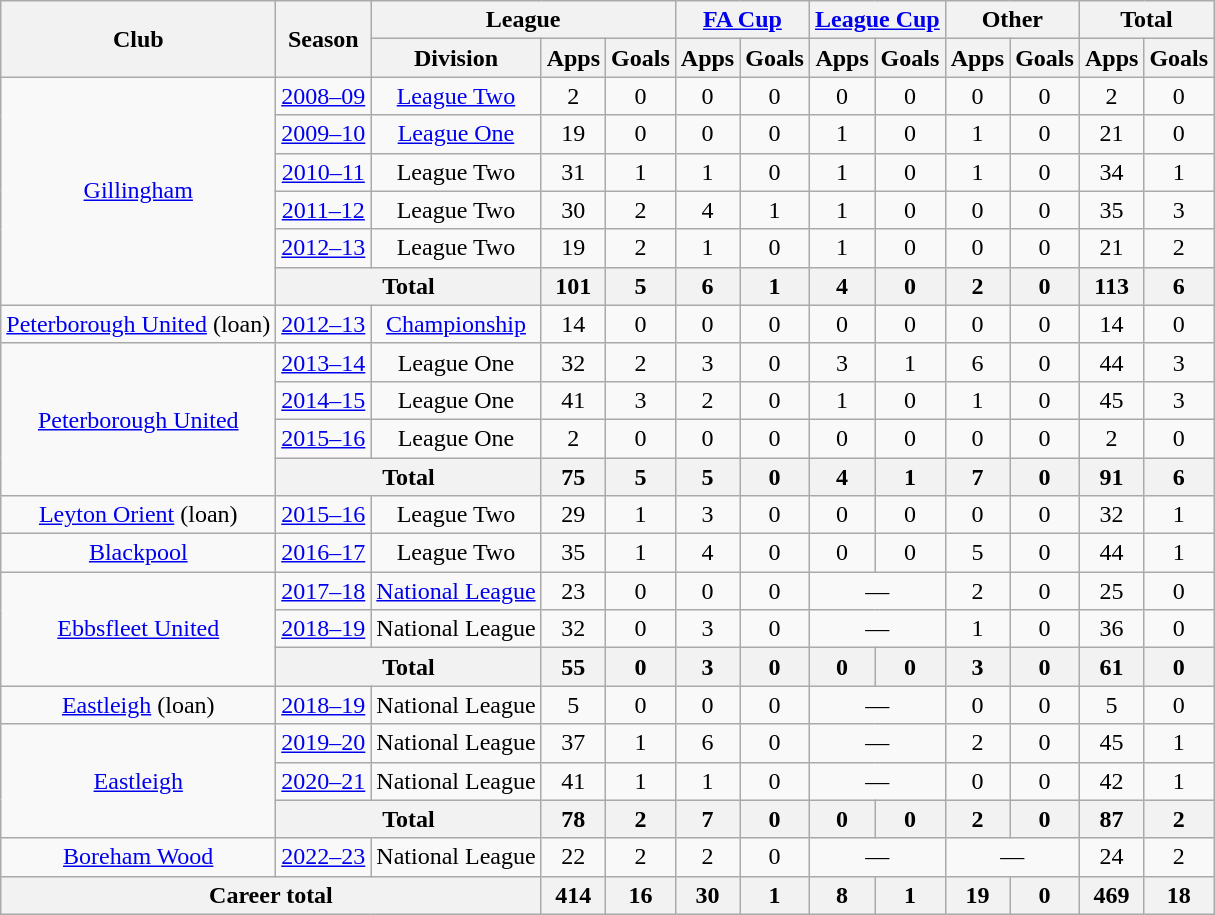<table class="wikitable" style="text-align: center">
<tr>
<th rowspan="2">Club</th>
<th rowspan="2">Season</th>
<th colspan="3">League</th>
<th colspan="2"><a href='#'>FA Cup</a></th>
<th colspan="2"><a href='#'>League Cup</a></th>
<th colspan="2">Other</th>
<th colspan="2">Total</th>
</tr>
<tr>
<th>Division</th>
<th>Apps</th>
<th>Goals</th>
<th>Apps</th>
<th>Goals</th>
<th>Apps</th>
<th>Goals</th>
<th>Apps</th>
<th>Goals</th>
<th>Apps</th>
<th>Goals</th>
</tr>
<tr>
<td rowspan="6"><a href='#'>Gillingham</a></td>
<td><a href='#'>2008–09</a></td>
<td><a href='#'>League Two</a></td>
<td>2</td>
<td>0</td>
<td>0</td>
<td>0</td>
<td>0</td>
<td>0</td>
<td>0</td>
<td>0</td>
<td>2</td>
<td>0</td>
</tr>
<tr>
<td><a href='#'>2009–10</a></td>
<td><a href='#'>League One</a></td>
<td>19</td>
<td>0</td>
<td>0</td>
<td>0</td>
<td>1</td>
<td>0</td>
<td>1</td>
<td>0</td>
<td>21</td>
<td>0</td>
</tr>
<tr>
<td><a href='#'>2010–11</a></td>
<td>League Two</td>
<td>31</td>
<td>1</td>
<td>1</td>
<td>0</td>
<td>1</td>
<td>0</td>
<td>1</td>
<td>0</td>
<td>34</td>
<td>1</td>
</tr>
<tr>
<td><a href='#'>2011–12</a></td>
<td>League Two</td>
<td>30</td>
<td>2</td>
<td>4</td>
<td>1</td>
<td>1</td>
<td>0</td>
<td>0</td>
<td>0</td>
<td>35</td>
<td>3</td>
</tr>
<tr>
<td><a href='#'>2012–13</a></td>
<td>League Two</td>
<td>19</td>
<td>2</td>
<td>1</td>
<td>0</td>
<td>1</td>
<td>0</td>
<td>0</td>
<td>0</td>
<td>21</td>
<td>2</td>
</tr>
<tr>
<th colspan="2">Total</th>
<th>101</th>
<th>5</th>
<th>6</th>
<th>1</th>
<th>4</th>
<th>0</th>
<th>2</th>
<th>0</th>
<th>113</th>
<th>6</th>
</tr>
<tr>
<td><a href='#'>Peterborough United</a> (loan)</td>
<td><a href='#'>2012–13</a></td>
<td><a href='#'>Championship</a></td>
<td>14</td>
<td>0</td>
<td>0</td>
<td>0</td>
<td>0</td>
<td>0</td>
<td>0</td>
<td>0</td>
<td>14</td>
<td>0</td>
</tr>
<tr>
<td rowspan="4"><a href='#'>Peterborough United</a></td>
<td><a href='#'>2013–14</a></td>
<td>League One</td>
<td>32</td>
<td>2</td>
<td>3</td>
<td>0</td>
<td>3</td>
<td>1</td>
<td>6</td>
<td>0</td>
<td>44</td>
<td>3</td>
</tr>
<tr>
<td><a href='#'>2014–15</a></td>
<td>League One</td>
<td>41</td>
<td>3</td>
<td>2</td>
<td>0</td>
<td>1</td>
<td>0</td>
<td>1</td>
<td>0</td>
<td>45</td>
<td>3</td>
</tr>
<tr>
<td><a href='#'>2015–16</a></td>
<td>League One</td>
<td>2</td>
<td>0</td>
<td>0</td>
<td>0</td>
<td>0</td>
<td>0</td>
<td>0</td>
<td>0</td>
<td>2</td>
<td>0</td>
</tr>
<tr>
<th colspan="2">Total</th>
<th>75</th>
<th>5</th>
<th>5</th>
<th>0</th>
<th>4</th>
<th>1</th>
<th>7</th>
<th>0</th>
<th>91</th>
<th>6</th>
</tr>
<tr>
<td><a href='#'>Leyton Orient</a> (loan)</td>
<td><a href='#'>2015–16</a></td>
<td>League Two</td>
<td>29</td>
<td>1</td>
<td>3</td>
<td>0</td>
<td>0</td>
<td>0</td>
<td>0</td>
<td>0</td>
<td>32</td>
<td>1</td>
</tr>
<tr>
<td><a href='#'>Blackpool</a></td>
<td><a href='#'>2016–17</a></td>
<td>League Two</td>
<td>35</td>
<td>1</td>
<td>4</td>
<td>0</td>
<td>0</td>
<td>0</td>
<td>5</td>
<td>0</td>
<td>44</td>
<td>1</td>
</tr>
<tr>
<td rowspan="3"><a href='#'>Ebbsfleet United</a></td>
<td><a href='#'>2017–18</a></td>
<td><a href='#'>National League</a></td>
<td>23</td>
<td>0</td>
<td>0</td>
<td>0</td>
<td colspan="2">—</td>
<td>2</td>
<td>0</td>
<td>25</td>
<td>0</td>
</tr>
<tr>
<td><a href='#'>2018–19</a></td>
<td>National League</td>
<td>32</td>
<td>0</td>
<td>3</td>
<td>0</td>
<td colspan="2">—</td>
<td>1</td>
<td>0</td>
<td>36</td>
<td>0</td>
</tr>
<tr>
<th colspan="2">Total</th>
<th>55</th>
<th>0</th>
<th>3</th>
<th>0</th>
<th>0</th>
<th>0</th>
<th>3</th>
<th>0</th>
<th>61</th>
<th>0</th>
</tr>
<tr>
<td><a href='#'>Eastleigh</a> (loan)</td>
<td><a href='#'>2018–19</a></td>
<td>National League</td>
<td>5</td>
<td>0</td>
<td>0</td>
<td>0</td>
<td colspan="2">—</td>
<td>0</td>
<td>0</td>
<td>5</td>
<td>0</td>
</tr>
<tr>
<td rowspan="3"><a href='#'>Eastleigh</a></td>
<td><a href='#'>2019–20</a></td>
<td>National League</td>
<td>37</td>
<td>1</td>
<td>6</td>
<td>0</td>
<td colspan="2">—</td>
<td>2</td>
<td>0</td>
<td>45</td>
<td>1</td>
</tr>
<tr>
<td><a href='#'>2020–21</a></td>
<td>National League</td>
<td>41</td>
<td>1</td>
<td>1</td>
<td>0</td>
<td colspan="2">—</td>
<td>0</td>
<td>0</td>
<td>42</td>
<td>1</td>
</tr>
<tr>
<th colspan="2">Total</th>
<th>78</th>
<th>2</th>
<th>7</th>
<th>0</th>
<th>0</th>
<th>0</th>
<th>2</th>
<th>0</th>
<th>87</th>
<th>2</th>
</tr>
<tr>
<td><a href='#'>Boreham Wood</a></td>
<td><a href='#'>2022–23</a></td>
<td>National League</td>
<td>22</td>
<td>2</td>
<td>2</td>
<td>0</td>
<td colspan="2">—</td>
<td colspan="2">—</td>
<td>24</td>
<td>2</td>
</tr>
<tr>
<th colspan="3">Career total</th>
<th>414</th>
<th>16</th>
<th>30</th>
<th>1</th>
<th>8</th>
<th>1</th>
<th>19</th>
<th>0</th>
<th>469</th>
<th>18</th>
</tr>
</table>
